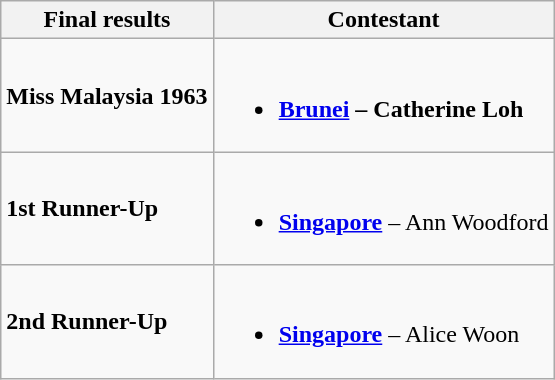<table class="wikitable">
<tr>
<th>Final results</th>
<th>Contestant</th>
</tr>
<tr>
<td><strong>Miss Malaysia 1963</strong></td>
<td><br><ul><li><strong><a href='#'>Brunei</a> – Catherine Loh</strong></li></ul></td>
</tr>
<tr>
<td><strong>1st Runner-Up</strong></td>
<td><br><ul><li><strong><a href='#'>Singapore</a></strong> – Ann Woodford</li></ul></td>
</tr>
<tr>
<td><strong>2nd Runner-Up</strong></td>
<td><br><ul><li><strong><a href='#'>Singapore</a></strong> – Alice Woon</li></ul></td>
</tr>
</table>
